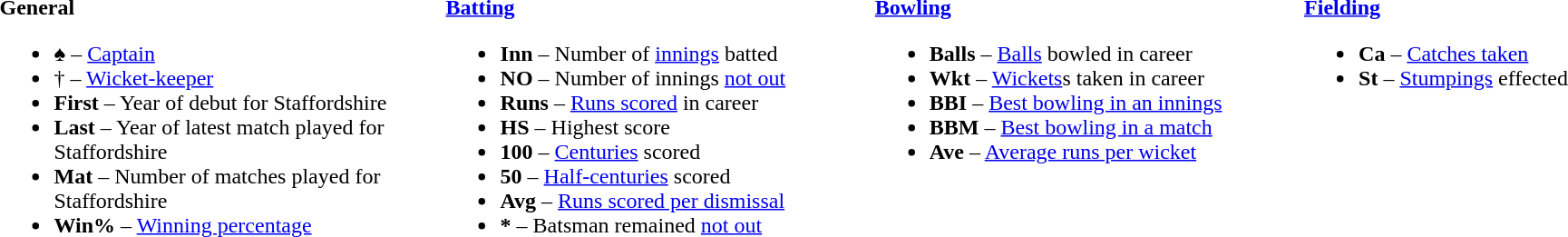<table>
<tr>
<td valign="top" style="width:26%"><br><strong>General</strong><ul><li>♠ – <a href='#'>Captain</a></li><li>† – <a href='#'>Wicket-keeper</a></li><li><strong>First</strong> – Year of debut for Staffordshire</li><li><strong>Last</strong> – Year of latest match played for Staffordshire</li><li><strong>Mat</strong> – Number of matches played for Staffordshire</li><li><strong>Win%</strong> – <a href='#'>Winning percentage</a></li></ul></td>
<td valign="top" style="width:25%"><br><strong><a href='#'>Batting</a></strong><ul><li><strong>Inn</strong> – Number of <a href='#'>innings</a> batted</li><li><strong>NO</strong> – Number of innings <a href='#'>not out</a></li><li><strong>Runs</strong> – <a href='#'>Runs scored</a> in career</li><li><strong>HS</strong> – Highest score</li><li><strong>100</strong> – <a href='#'>Centuries</a> scored</li><li><strong>50</strong> – <a href='#'>Half-centuries</a> scored</li><li><strong>Avg</strong> – <a href='#'>Runs scored per dismissal</a></li><li><strong>*</strong> – Batsman remained <a href='#'>not out</a></li></ul></td>
<td valign="top" style="width:25%"><br><strong><a href='#'>Bowling</a></strong><ul><li><strong>Balls</strong> – <a href='#'>Balls</a> bowled in career</li><li><strong>Wkt</strong> – <a href='#'>Wickets</a>s taken in career</li><li><strong>BBI</strong> – <a href='#'>Best bowling in an innings</a></li><li><strong>BBM</strong> – <a href='#'>Best bowling in a match</a></li><li><strong>Ave</strong> – <a href='#'>Average runs per wicket</a></li></ul></td>
<td valign="top" style="width:24%"><br><strong><a href='#'>Fielding</a></strong><ul><li><strong>Ca</strong> – <a href='#'>Catches taken</a></li><li><strong>St</strong> – <a href='#'>Stumpings</a> effected</li></ul></td>
</tr>
</table>
